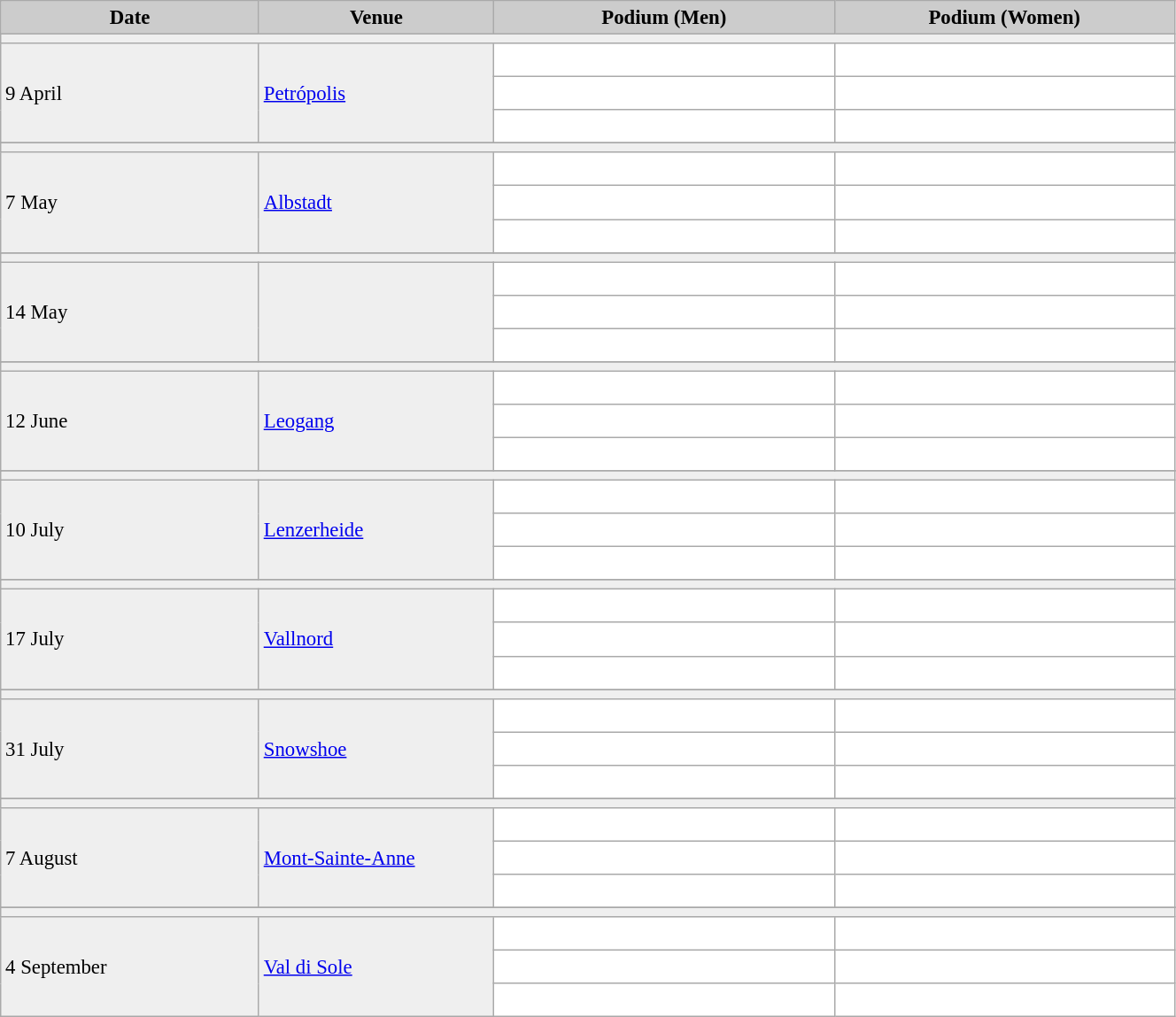<table class="wikitable" width=70% bgcolor="#f7f8ff" cellpadding="3" cellspacing="0" border="1" style="font-size: 95%; border: gray solid 1px; border-collapse: collapse;">
<tr bgcolor="#CCCCCC">
<td align="center"><strong>Date</strong></td>
<td width=20% align="center"><strong>Venue</strong></td>
<td width=29% align="center"><strong>Podium (Men)</strong></td>
<td width=29% align="center"><strong>Podium (Women)</strong></td>
</tr>
<tr bgcolor="#EFEFEF">
<td colspan=4></td>
</tr>
<tr bgcolor="#EFEFEF">
<td rowspan=3>9 April</td>
<td rowspan=3> <a href='#'>Petrópolis</a></td>
<td bgcolor="#ffffff">   </td>
<td bgcolor="#ffffff">   </td>
</tr>
<tr>
<td bgcolor="#ffffff">   </td>
<td bgcolor="#ffffff">   </td>
</tr>
<tr>
<td bgcolor="#ffffff">   </td>
<td bgcolor="#ffffff">   </td>
</tr>
<tr>
</tr>
<tr bgcolor="#EFEFEF">
<td colspan=4></td>
</tr>
<tr bgcolor="#EFEFEF">
<td rowspan=3>7 May</td>
<td rowspan=3> <a href='#'>Albstadt</a></td>
<td bgcolor="#ffffff">   </td>
<td bgcolor="#ffffff">   </td>
</tr>
<tr>
<td bgcolor="#ffffff">   </td>
<td bgcolor="#ffffff">   </td>
</tr>
<tr>
<td bgcolor="#ffffff">   </td>
<td bgcolor="#ffffff">   </td>
</tr>
<tr>
</tr>
<tr bgcolor="#EFEFEF">
<td colspan=4></td>
</tr>
<tr bgcolor="#EFEFEF">
<td rowspan=3>14 May</td>
<td rowspan=3></td>
<td bgcolor="#ffffff">   </td>
<td bgcolor="#ffffff">   </td>
</tr>
<tr>
<td bgcolor="#ffffff">   </td>
<td bgcolor="#ffffff">   </td>
</tr>
<tr>
<td bgcolor="#ffffff">   </td>
<td bgcolor="#ffffff">   </td>
</tr>
<tr>
</tr>
<tr bgcolor="#EFEFEF">
<td colspan=4></td>
</tr>
<tr bgcolor="#EFEFEF">
<td rowspan=3>12 June</td>
<td rowspan=3> <a href='#'>Leogang</a></td>
<td bgcolor="#ffffff">   </td>
<td bgcolor="#ffffff">   </td>
</tr>
<tr>
<td bgcolor="#ffffff">   </td>
<td bgcolor="#ffffff">   </td>
</tr>
<tr>
<td bgcolor="#ffffff">   </td>
<td bgcolor="#ffffff">   </td>
</tr>
<tr>
</tr>
<tr bgcolor="#EFEFEF">
<td colspan=4></td>
</tr>
<tr bgcolor="#EFEFEF">
<td rowspan=3>10 July</td>
<td rowspan=3> <a href='#'>Lenzerheide</a></td>
<td bgcolor="#ffffff">   </td>
<td bgcolor="#ffffff">   </td>
</tr>
<tr>
<td bgcolor="#ffffff">   </td>
<td bgcolor="#ffffff">   </td>
</tr>
<tr>
<td bgcolor="#ffffff">   </td>
<td bgcolor="#ffffff">   </td>
</tr>
<tr>
</tr>
<tr bgcolor="#EFEFEF">
<td colspan=4></td>
</tr>
<tr bgcolor="#EFEFEF">
<td rowspan=3>17 July</td>
<td rowspan=3> <a href='#'>Vallnord</a></td>
<td bgcolor="#ffffff">   </td>
<td bgcolor="#ffffff">   </td>
</tr>
<tr>
<td bgcolor="#ffffff">   </td>
<td bgcolor="#ffffff">   </td>
</tr>
<tr>
<td bgcolor="#ffffff">   </td>
<td bgcolor="#ffffff">   </td>
</tr>
<tr>
</tr>
<tr bgcolor="#EFEFEF">
<td colspan=4></td>
</tr>
<tr bgcolor="#EFEFEF">
<td rowspan=3>31 July</td>
<td rowspan=3> <a href='#'>Snowshoe</a></td>
<td bgcolor="#ffffff">   </td>
<td bgcolor="#ffffff">   </td>
</tr>
<tr>
<td bgcolor="#ffffff">   </td>
<td bgcolor="#ffffff">   </td>
</tr>
<tr>
<td bgcolor="#ffffff">   </td>
<td bgcolor="#ffffff">   </td>
</tr>
<tr>
</tr>
<tr bgcolor="#EFEFEF">
<td colspan=4></td>
</tr>
<tr bgcolor="#EFEFEF">
<td rowspan=3>7 August</td>
<td rowspan=3> <a href='#'>Mont-Sainte-Anne</a></td>
<td bgcolor="#ffffff">   </td>
<td bgcolor="#ffffff">   </td>
</tr>
<tr>
<td bgcolor="#ffffff">   </td>
<td bgcolor="#ffffff">   </td>
</tr>
<tr>
<td bgcolor="#ffffff">   </td>
<td bgcolor="#ffffff">   </td>
</tr>
<tr>
</tr>
<tr bgcolor="#EFEFEF">
<td colspan=4></td>
</tr>
<tr bgcolor="#EFEFEF">
<td rowspan=3>4 September</td>
<td rowspan=3> <a href='#'>Val di Sole</a></td>
<td bgcolor="#ffffff">   </td>
<td bgcolor="#ffffff">   </td>
</tr>
<tr>
<td bgcolor="#ffffff">   </td>
<td bgcolor="#ffffff">   </td>
</tr>
<tr>
<td bgcolor="#ffffff">   </td>
<td bgcolor="#ffffff">   </td>
</tr>
</table>
